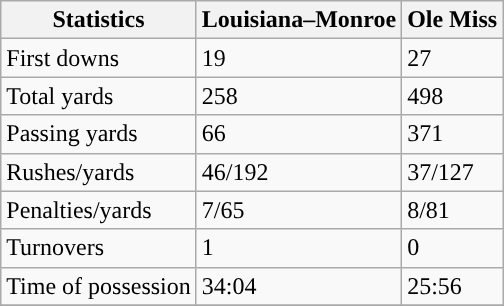<table class="wikitable" style="float: left;">
<tr>
<th>Statistics</th>
<th>Louisiana–Monroe</th>
<th>Ole Miss</th>
</tr>
<tr>
<td>First downs</td>
<td>19</td>
<td>27</td>
</tr>
<tr>
<td>Total yards</td>
<td>258</td>
<td>498</td>
</tr>
<tr>
<td>Passing yards</td>
<td>66</td>
<td>371</td>
</tr>
<tr>
<td>Rushes/yards</td>
<td>46/192</td>
<td>37/127</td>
</tr>
<tr>
<td>Penalties/yards</td>
<td>7/65</td>
<td>8/81</td>
</tr>
<tr>
<td>Turnovers</td>
<td>1</td>
<td>0</td>
</tr>
<tr>
<td>Time of possession</td>
<td>34:04</td>
<td>25:56</td>
</tr>
<tr>
</tr>
</table>
